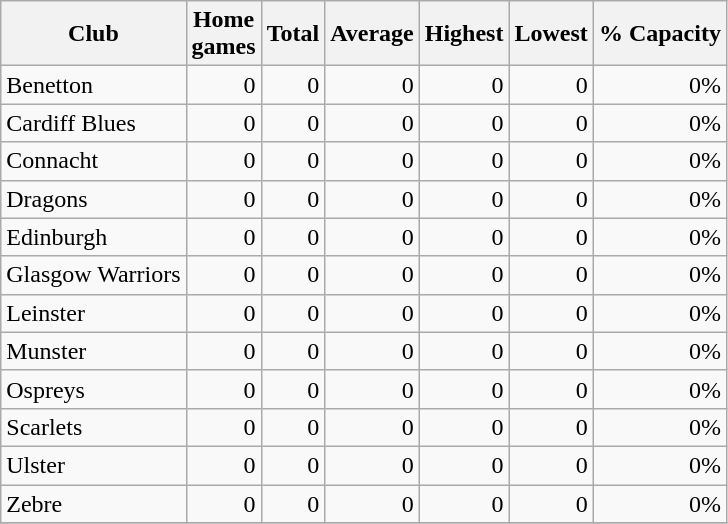<table class="wikitable sortable" style="text-align:right">
<tr>
<th>Club</th>
<th>Home<br>games</th>
<th>Total</th>
<th>Average</th>
<th>Highest</th>
<th>Lowest</th>
<th>% Capacity</th>
</tr>
<tr>
<td style="text-align:left"> Benetton</td>
<td>0</td>
<td>0</td>
<td>0</td>
<td>0</td>
<td>0</td>
<td>0%</td>
</tr>
<tr>
<td style="text-align:left"> Cardiff Blues</td>
<td>0</td>
<td>0</td>
<td>0</td>
<td>0</td>
<td>0</td>
<td>0%</td>
</tr>
<tr>
<td style="text-align:left"> Connacht</td>
<td>0</td>
<td>0</td>
<td>0</td>
<td>0</td>
<td>0</td>
<td>0%</td>
</tr>
<tr>
<td style="text-align:left"> Dragons</td>
<td>0</td>
<td>0</td>
<td>0</td>
<td>0</td>
<td>0</td>
<td>0%</td>
</tr>
<tr>
<td style="text-align:left"> Edinburgh</td>
<td>0</td>
<td>0</td>
<td>0</td>
<td>0</td>
<td>0</td>
<td>0%</td>
</tr>
<tr>
<td style="text-align:left"> Glasgow Warriors</td>
<td>0</td>
<td>0</td>
<td>0</td>
<td>0</td>
<td>0</td>
<td>0%</td>
</tr>
<tr>
<td style="text-align:left"> Leinster</td>
<td>0</td>
<td>0</td>
<td>0</td>
<td>0</td>
<td>0</td>
<td>0%</td>
</tr>
<tr>
<td style="text-align:left"> Munster</td>
<td>0</td>
<td>0</td>
<td>0</td>
<td>0</td>
<td>0</td>
<td>0% </td>
</tr>
<tr>
<td style="text-align:left"> Ospreys</td>
<td>0</td>
<td>0</td>
<td>0</td>
<td>0</td>
<td>0</td>
<td>0%</td>
</tr>
<tr>
<td style="text-align:left"> Scarlets</td>
<td>0</td>
<td>0</td>
<td>0</td>
<td>0</td>
<td>0</td>
<td>0%</td>
</tr>
<tr>
<td style="text-align:left"> Ulster</td>
<td>0</td>
<td>0</td>
<td>0</td>
<td>0</td>
<td>0</td>
<td>0%</td>
</tr>
<tr>
<td style="text-align:left"> Zebre</td>
<td>0</td>
<td>0</td>
<td>0</td>
<td>0</td>
<td>0</td>
<td>0%</td>
</tr>
<tr>
</tr>
</table>
